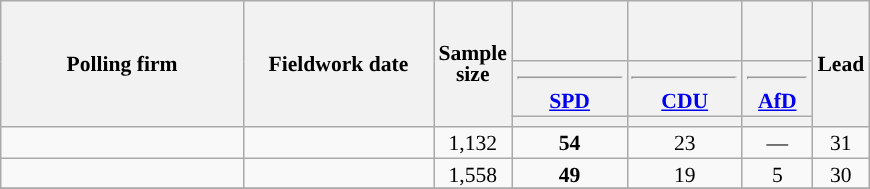<table class="wikitable sortable" style="text-align:center;font-size:90%;line-height:14px;">
<tr style="height:40px;">
<th style="width:155px;" rowspan="3">Polling firm</th>
<th style="width:120px;" rowspan="3">Fieldwork date</th>
<th style="width:35px;" rowspan="3">Sample<br>size</th>
<th class="unsortable" style="width:70px;"></th>
<th class="unsortable" style="width:70px;"></th>
<th class="unsortable"></th>
<th style="width:30px;" rowspan="3">Lead</th>
</tr>
<tr>
<th class="unsortable" style="width:40px;"><hr><a href='#'>SPD</a></th>
<th class="unsortable" style="width:40px;"><hr><a href='#'>CDU</a></th>
<th class="unsortable" style="width:40px;"><hr><a href='#'>AfD</a></th>
</tr>
<tr>
<th style="background:"></th>
<th style="background:"></th>
<th style="background:"></th>
</tr>
<tr>
<td></td>
<td></td>
<td>1,132</td>
<td><strong>54</strong></td>
<td>23</td>
<td>—</td>
<td style="background:">31</td>
</tr>
<tr>
<td></td>
<td></td>
<td>1,558</td>
<td><strong>49</strong></td>
<td>19</td>
<td>5</td>
<td style="background:">30</td>
</tr>
<tr>
</tr>
</table>
